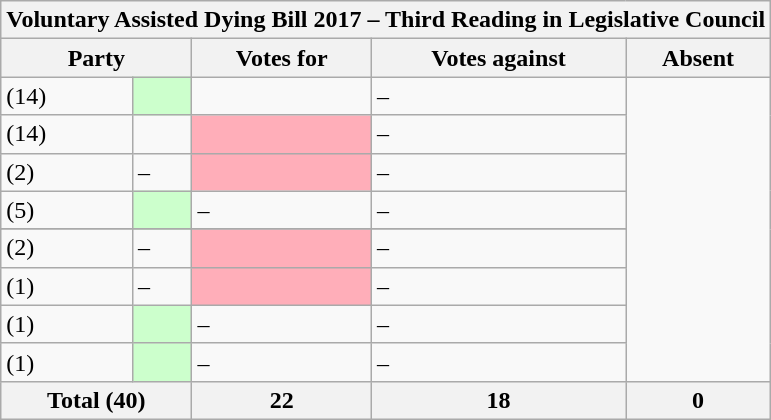<table class="wikitable mw-collapsible mw-collapsed">
<tr>
<th colspan="5">Voluntary Assisted Dying Bill 2017 – Third Reading in Legislative Council</th>
</tr>
<tr>
<th colspan="2">Party</th>
<th>Votes for</th>
<th>Votes against</th>
<th>Absent</th>
</tr>
<tr>
<td> (14)</td>
<td style="background-color:#CCFFCC;"></td>
<td></td>
<td>–</td>
</tr>
<tr>
<td> (14)</td>
<td></td>
<td style="background-color:#FFAEB9;"></td>
<td>–</td>
</tr>
<tr>
<td> (2)</td>
<td>–</td>
<td style="background-color:#FFAEB9;"></td>
<td>–</td>
</tr>
<tr>
<td> (5)</td>
<td style="background-color:#CCFFCC;"></td>
<td>–</td>
<td>–</td>
</tr>
<tr>
</tr>
<tr>
<td> (2)</td>
<td>–</td>
<td style="background-color:#FFAEB9;"></td>
<td>–</td>
</tr>
<tr>
<td> (1)</td>
<td>–</td>
<td style="background-color:#FFAEB9;"></td>
<td>–</td>
</tr>
<tr>
<td> (1)</td>
<td style="background-color:#CCFFCC;"></td>
<td>–</td>
<td>–</td>
</tr>
<tr>
<td> (1)</td>
<td style="background-color:#CCFFCC;"></td>
<td>–</td>
<td>–</td>
</tr>
<tr>
<th colspan=2>Total (40)</th>
<th>22</th>
<th>18</th>
<th>0</th>
</tr>
</table>
